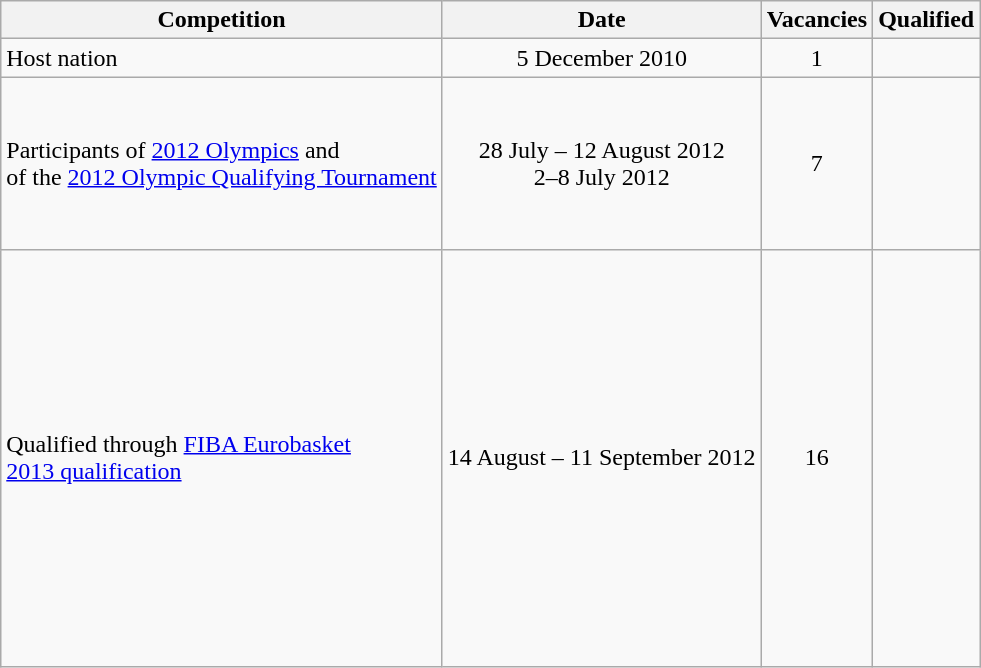<table class="wikitable">
<tr>
<th>Competition</th>
<th>Date</th>
<th>Vacancies</th>
<th>Qualified</th>
</tr>
<tr>
<td>Host nation</td>
<td style="text-align:center;">5 December 2010</td>
<td style="text-align:center;">1</td>
<td></td>
</tr>
<tr>
<td>Participants of <a href='#'>2012 Olympics</a> and<br> of the <a href='#'>2012 Olympic Qualifying Tournament</a></td>
<td style="text-align:center;">28 July – 12 August 2012 <br> 2–8 July 2012</td>
<td style="text-align:center;">7</td>
<td> <br>  <br>  <br>  <br>  <br>  <br> </td>
</tr>
<tr>
<td>Qualified through <a href='#'>FIBA Eurobasket<br> 2013 qualification</a></td>
<td style="text-align:center;">14 August – 11 September 2012</td>
<td style="text-align:center;">16</td>
<td> <br>  <br>  <br>  <br>  <br>  <br>  <br>  <br>  <br>  <br>  <br>  <br>  <br>  <br>  <br> </td>
</tr>
</table>
